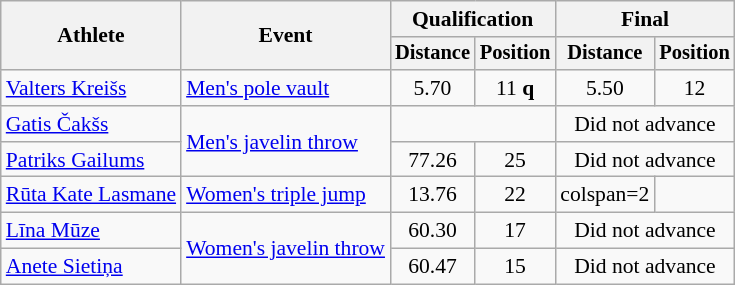<table class="wikitable" style="font-size:90%">
<tr>
<th rowspan="2">Athlete</th>
<th rowspan="2">Event</th>
<th colspan="2">Qualification</th>
<th colspan="2">Final</th>
</tr>
<tr style="font-size:95%">
<th>Distance</th>
<th>Position</th>
<th>Distance</th>
<th>Position</th>
</tr>
<tr align=center>
<td align=left><a href='#'>Valters Kreišs</a></td>
<td align=left><a href='#'>Men's pole vault</a></td>
<td>5.70</td>
<td>11 <strong>q</strong></td>
<td>5.50</td>
<td>12</td>
</tr>
<tr align=center>
<td align=left><a href='#'>Gatis Čakšs</a></td>
<td align=left rowspan=2><a href='#'>Men's javelin throw</a></td>
<td colspan=2></td>
<td colspan=2>Did not advance</td>
</tr>
<tr align=center>
<td align=left><a href='#'>Patriks Gailums</a></td>
<td>77.26</td>
<td>25</td>
<td colspan=2>Did not advance</td>
</tr>
<tr align=center>
<td align=left><a href='#'>Rūta Kate Lasmane</a></td>
<td align=left><a href='#'>Women's triple jump</a></td>
<td>13.76</td>
<td>22</td>
<td>colspan=2 </td>
</tr>
<tr align=center>
<td align=left><a href='#'>Līna Mūze</a></td>
<td align=left rowspan=2><a href='#'>Women's javelin throw</a></td>
<td>60.30</td>
<td>17</td>
<td colspan=2>Did not advance</td>
</tr>
<tr align=center>
<td align=left><a href='#'>Anete Sietiņa</a></td>
<td>60.47</td>
<td>15</td>
<td colspan=2>Did not advance</td>
</tr>
</table>
